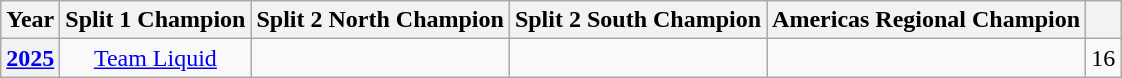<table class="wikitable sortable">
<tr>
<th>Year</th>
<th>Split 1 Champion</th>
<th>Split 2 North Champion</th>
<th>Split 2 South Champion</th>
<th>Americas Regional Champion</th>
<th></th>
</tr>
<tr>
<th scope="row"><a href='#'>2025</a></th>
<td style="text-align:center"><a href='#'>Team Liquid</a></td>
<td style="text-align:center"></td>
<td style="text-align:center"></td>
<td style="text-align:center"></td>
<td style="text-align:center">16</td>
</tr>
</table>
